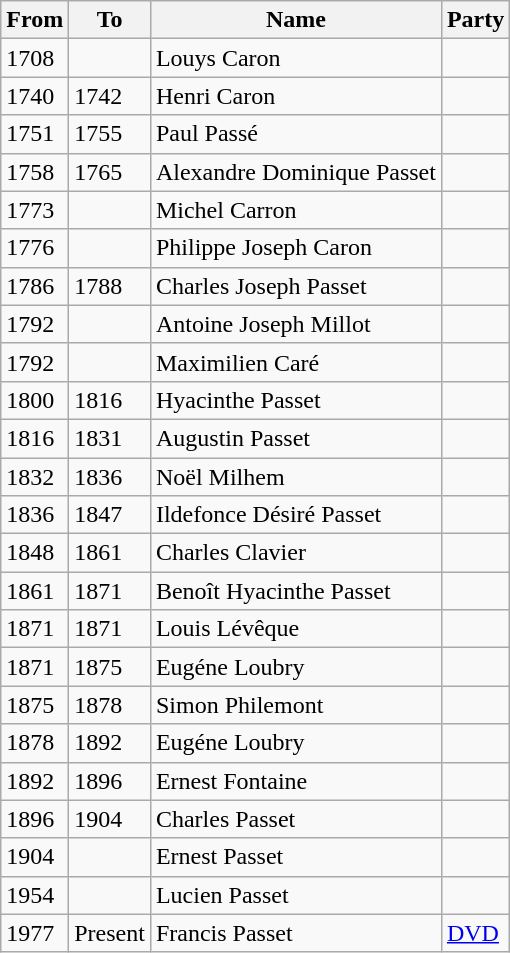<table class="wikitable">
<tr>
<th>From</th>
<th>To</th>
<th>Name</th>
<th>Party</th>
</tr>
<tr>
<td>1708</td>
<td></td>
<td>Louys Caron</td>
<td></td>
</tr>
<tr>
<td>1740</td>
<td>1742</td>
<td>Henri Caron</td>
<td></td>
</tr>
<tr>
<td>1751</td>
<td>1755</td>
<td>Paul Passé</td>
<td></td>
</tr>
<tr>
<td>1758</td>
<td>1765</td>
<td>Alexandre Dominique Passet</td>
<td></td>
</tr>
<tr>
<td>1773</td>
<td></td>
<td>Michel Carron</td>
<td></td>
</tr>
<tr>
<td>1776</td>
<td></td>
<td>Philippe Joseph Caron</td>
<td></td>
</tr>
<tr>
<td>1786</td>
<td>1788</td>
<td>Charles Joseph Passet</td>
<td></td>
</tr>
<tr>
<td>1792</td>
<td></td>
<td>Antoine Joseph Millot</td>
<td></td>
</tr>
<tr>
<td>1792</td>
<td></td>
<td>Maximilien Caré</td>
<td></td>
</tr>
<tr>
<td>1800</td>
<td>1816</td>
<td>Hyacinthe Passet</td>
<td></td>
</tr>
<tr>
<td>1816</td>
<td>1831</td>
<td>Augustin Passet</td>
<td></td>
</tr>
<tr>
<td>1832</td>
<td>1836</td>
<td>Noël Milhem</td>
<td></td>
</tr>
<tr>
<td>1836</td>
<td>1847</td>
<td>Ildefonce Désiré Passet</td>
<td></td>
</tr>
<tr>
<td>1848</td>
<td>1861</td>
<td>Charles Clavier</td>
<td></td>
</tr>
<tr>
<td>1861</td>
<td>1871</td>
<td>Benoît Hyacinthe Passet</td>
<td></td>
</tr>
<tr>
<td>1871</td>
<td>1871</td>
<td>Louis Lévêque</td>
<td></td>
</tr>
<tr>
<td>1871</td>
<td>1875</td>
<td>Eugéne Loubry</td>
<td></td>
</tr>
<tr>
<td>1875</td>
<td>1878</td>
<td>Simon Philemont</td>
<td></td>
</tr>
<tr>
<td>1878</td>
<td>1892</td>
<td>Eugéne Loubry</td>
<td></td>
</tr>
<tr>
<td>1892</td>
<td>1896</td>
<td>Ernest Fontaine</td>
<td></td>
</tr>
<tr>
<td>1896</td>
<td>1904</td>
<td>Charles Passet</td>
<td></td>
</tr>
<tr>
<td>1904</td>
<td></td>
<td>Ernest Passet</td>
<td></td>
</tr>
<tr>
<td>1954</td>
<td></td>
<td>Lucien Passet</td>
<td></td>
</tr>
<tr>
<td>1977</td>
<td>Present</td>
<td>Francis Passet</td>
<td><a href='#'>DVD</a></td>
</tr>
</table>
